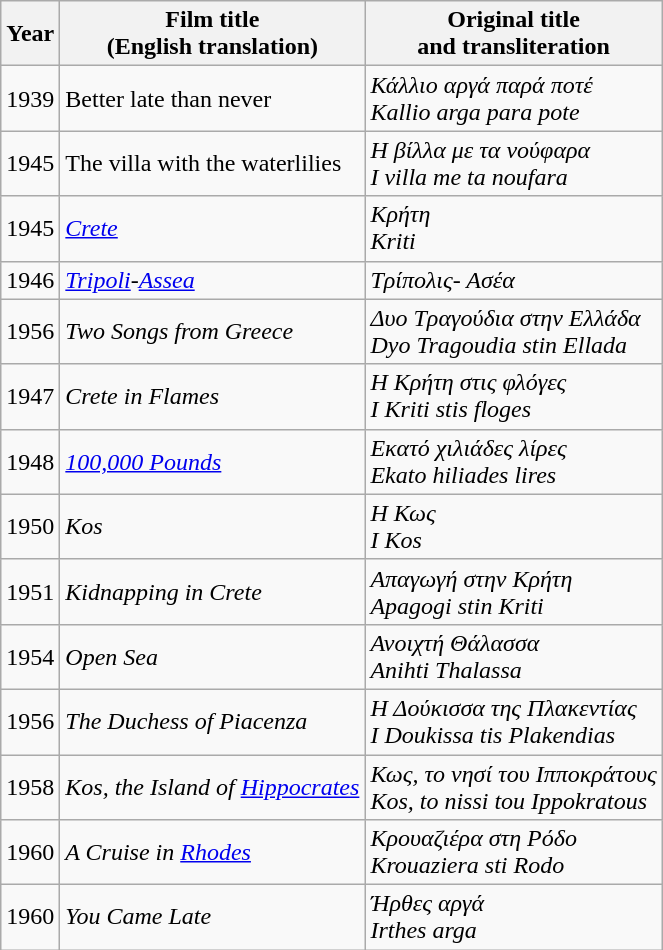<table class="wikitable">
<tr>
<th>Year</th>
<th>Film title<br>(English translation)</th>
<th>Original title<br>and transliteration</th>
</tr>
<tr>
<td>1939</td>
<td>Better late than never</td>
<td><em>Κάλλιο αργά παρά ποτέ</em><br><em>Kallio arga para pote</em></td>
</tr>
<tr>
<td>1945</td>
<td>The villa with the waterlilies</td>
<td><em>Η βίλλα με τα νούφαρα</em><br><em>I villa me ta noufara</em></td>
</tr>
<tr>
<td>1945</td>
<td><em><a href='#'>Crete</a></em></td>
<td><em>Κρήτη</em><br><em>Kriti</em></td>
</tr>
<tr>
<td>1946</td>
<td><em><a href='#'>Tripoli</a>-<a href='#'>Assea</a></em></td>
<td><em>Τρίπολις- Ασέα</em></td>
</tr>
<tr>
<td>1956</td>
<td><em>Two Songs from Greece</em></td>
<td><em>Δυο Τραγούδια στην Ελλάδα</em><br><em>Dyo Tragoudia stin Ellada</em></td>
</tr>
<tr>
<td>1947</td>
<td><em>Crete in Flames</em></td>
<td><em>Η Κρήτη στις φλόγες</em><br><em>I Kriti stis floges</em></td>
</tr>
<tr>
<td>1948</td>
<td><em><a href='#'>100,000 Pounds</a></em></td>
<td><em>Εκατό χιλιάδες λίρες</em><br><em>Ekato hiliades lires</em></td>
</tr>
<tr>
<td>1950</td>
<td><em>Kos</em></td>
<td><em>Η Κως</em><br><em>I Kos</em></td>
</tr>
<tr>
<td>1951</td>
<td><em>Kidnapping in Crete</em></td>
<td><em>Απαγωγή στην Κρήτη</em><br><em>Apagogi stin Kriti</em></td>
</tr>
<tr>
<td>1954</td>
<td><em>Open Sea</em></td>
<td><em>Ανοιχτή Θάλασσα</em><br><em>Anihti Thalassa</em></td>
</tr>
<tr>
<td>1956</td>
<td><em>The Duchess of Piacenza</em></td>
<td><em>Η Δούκισσα της Πλακεντίας</em><br><em>I Doukissa tis Plakendias</em></td>
</tr>
<tr>
<td>1958</td>
<td><em>Kos, the Island of <a href='#'>Hippocrates</a></em></td>
<td><em>Κως, το νησί του Ιπποκράτους</em><br><em>Kos, to nissi tou Ippokratous</em></td>
</tr>
<tr>
<td>1960</td>
<td><em>A Cruise in <a href='#'>Rhodes</a></em></td>
<td><em>Κρουαζιέρα στη Ρόδο</em><br><em>Krouaziera sti Rodo</em></td>
</tr>
<tr>
<td>1960</td>
<td><em>You Came Late</em></td>
<td><em>Ήρθες αργά</em><br><em>Irthes arga</em></td>
</tr>
</table>
